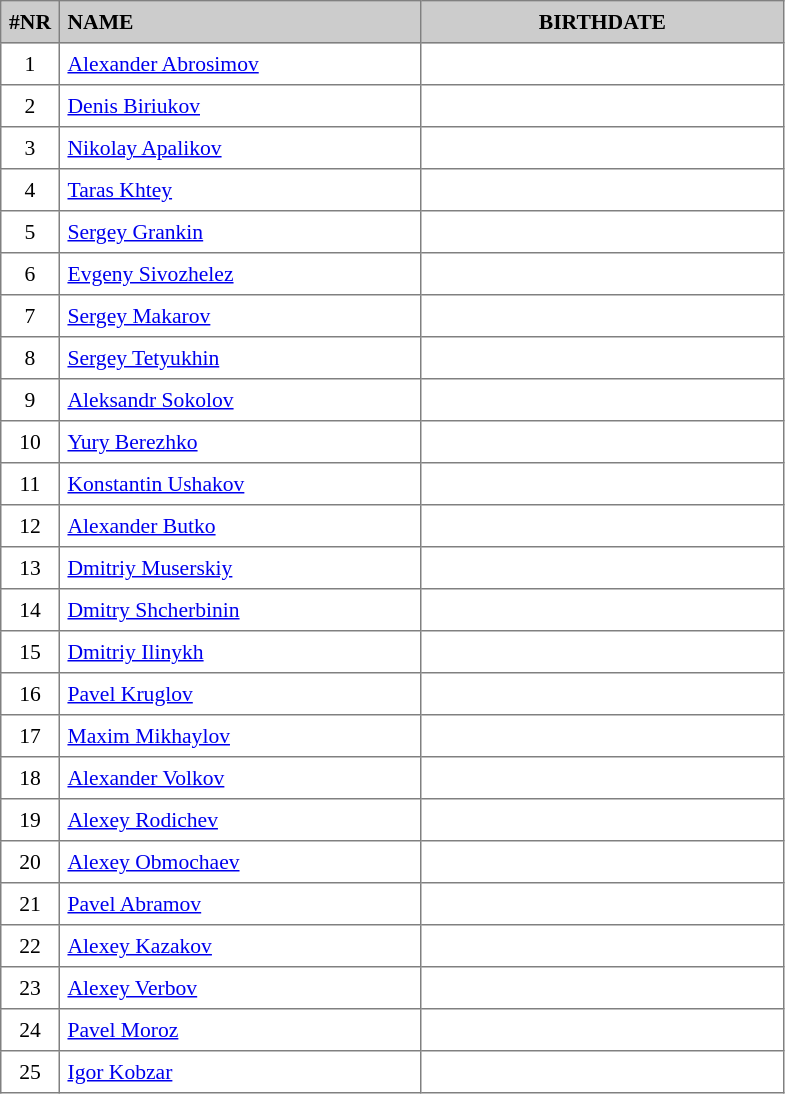<table border="1" cellspacing="2" cellpadding="5" style="border-collapse: collapse; font-size: 90%;">
<tr style="background:#ccc;">
<th>#NR</th>
<th style="text-align:left; width:16em;">NAME</th>
<th style="text-align:center; width:16em;">BIRTHDATE</th>
</tr>
<tr>
<td style=text-align:center;>1</td>
<td><a href='#'>Alexander Abrosimov</a></td>
<td align=center></td>
</tr>
<tr>
<td style=text-align:center;>2</td>
<td><a href='#'>Denis Biriukov</a></td>
<td align=center></td>
</tr>
<tr>
<td style=text-align:center;>3</td>
<td><a href='#'>Nikolay Apalikov</a></td>
<td align=center></td>
</tr>
<tr>
<td style=text-align:center;>4</td>
<td><a href='#'>Taras Khtey</a></td>
<td align=center></td>
</tr>
<tr>
<td style=text-align:center;>5</td>
<td><a href='#'>Sergey Grankin</a></td>
<td align=center></td>
</tr>
<tr>
<td style=text-align:center;>6</td>
<td><a href='#'>Evgeny Sivozhelez</a></td>
<td align=center></td>
</tr>
<tr>
<td style=text-align:center;>7</td>
<td><a href='#'>Sergey Makarov</a></td>
<td align=center></td>
</tr>
<tr>
<td style=text-align:center;>8</td>
<td><a href='#'>Sergey Tetyukhin</a></td>
<td align=center></td>
</tr>
<tr>
<td style=text-align:center;>9</td>
<td><a href='#'>Aleksandr Sokolov</a></td>
<td align=center></td>
</tr>
<tr>
<td style=text-align:center;>10</td>
<td><a href='#'>Yury Berezhko</a></td>
<td align=center></td>
</tr>
<tr>
<td style=text-align:center;>11</td>
<td><a href='#'>Konstantin Ushakov</a></td>
<td align=center></td>
</tr>
<tr>
<td style=text-align:center;>12</td>
<td><a href='#'>Alexander Butko</a></td>
<td align=center></td>
</tr>
<tr>
<td style=text-align:center;>13</td>
<td><a href='#'>Dmitriy Muserskiy</a></td>
<td align=center></td>
</tr>
<tr>
<td style=text-align:center;>14</td>
<td><a href='#'>Dmitry Shcherbinin</a></td>
<td align=center></td>
</tr>
<tr>
<td style=text-align:center;>15</td>
<td><a href='#'>Dmitriy Ilinykh</a></td>
<td align=center></td>
</tr>
<tr>
<td style=text-align:center;>16</td>
<td><a href='#'>Pavel Kruglov</a></td>
<td align=center></td>
</tr>
<tr>
<td style=text-align:center;>17</td>
<td><a href='#'>Maxim Mikhaylov</a></td>
<td align=center></td>
</tr>
<tr>
<td style=text-align:center;>18</td>
<td><a href='#'>Alexander Volkov</a></td>
<td align=center></td>
</tr>
<tr>
<td style=text-align:center;>19</td>
<td><a href='#'>Alexey Rodichev</a></td>
<td align=center></td>
</tr>
<tr>
<td style=text-align:center;>20</td>
<td><a href='#'>Alexey Obmochaev</a></td>
<td align=center></td>
</tr>
<tr>
<td style=text-align:center;>21</td>
<td><a href='#'>Pavel Abramov</a></td>
<td align=center></td>
</tr>
<tr>
<td style=text-align:center;>22</td>
<td><a href='#'>Alexey Kazakov</a></td>
<td align=center></td>
</tr>
<tr>
<td style=text-align:center;>23</td>
<td><a href='#'>Alexey Verbov</a></td>
<td align=center></td>
</tr>
<tr>
<td style=text-align:center;>24</td>
<td><a href='#'>Pavel Moroz</a></td>
<td align=center></td>
</tr>
<tr>
<td style=text-align:center;>25</td>
<td><a href='#'>Igor Kobzar</a></td>
<td align=center></td>
</tr>
</table>
